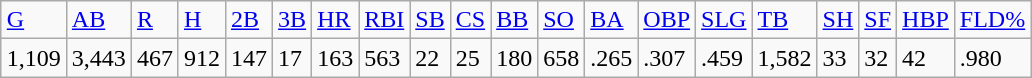<table class="wikitable" style="margin: auto">
<tr>
<td><a href='#'>G</a></td>
<td><a href='#'>AB</a></td>
<td><a href='#'>R</a></td>
<td><a href='#'>H</a></td>
<td><a href='#'>2B</a></td>
<td><a href='#'>3B</a></td>
<td><a href='#'>HR</a></td>
<td><a href='#'>RBI</a></td>
<td><a href='#'>SB</a></td>
<td><a href='#'>CS</a></td>
<td><a href='#'>BB</a></td>
<td><a href='#'>SO</a></td>
<td><a href='#'>BA</a></td>
<td><a href='#'>OBP</a></td>
<td><a href='#'>SLG</a></td>
<td><a href='#'>TB</a></td>
<td><a href='#'>SH</a></td>
<td><a href='#'>SF</a></td>
<td><a href='#'>HBP</a></td>
<td><a href='#'>FLD%</a></td>
</tr>
<tr>
<td>1,109</td>
<td>3,443</td>
<td>467</td>
<td>912</td>
<td>147</td>
<td>17</td>
<td>163</td>
<td>563</td>
<td>22</td>
<td>25</td>
<td>180</td>
<td>658</td>
<td>.265</td>
<td>.307</td>
<td>.459</td>
<td>1,582</td>
<td>33</td>
<td>32</td>
<td>42</td>
<td>.980</td>
</tr>
</table>
